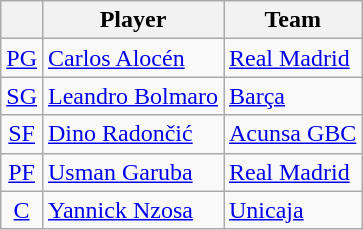<table class="wikitable">
<tr>
<th style="text-align:center;"></th>
<th style="text-align:center;">Player</th>
<th style="text-align:center;">Team</th>
</tr>
<tr>
<td style="text-align:center;"><a href='#'>PG</a></td>
<td> <a href='#'>Carlos Alocén</a></td>
<td><a href='#'>Real Madrid</a></td>
</tr>
<tr>
<td style="text-align:center;"><a href='#'>SG</a></td>
<td> <a href='#'>Leandro Bolmaro</a></td>
<td><a href='#'>Barça</a></td>
</tr>
<tr>
<td style="text-align:center;"><a href='#'>SF</a></td>
<td> <a href='#'>Dino Radončić</a></td>
<td><a href='#'>Acunsa GBC</a></td>
</tr>
<tr>
<td style="text-align:center;"><a href='#'>PF</a></td>
<td> <a href='#'>Usman Garuba</a></td>
<td><a href='#'>Real Madrid</a></td>
</tr>
<tr>
<td style="text-align:center;"><a href='#'>C</a></td>
<td> <a href='#'>Yannick Nzosa</a></td>
<td><a href='#'>Unicaja</a></td>
</tr>
</table>
